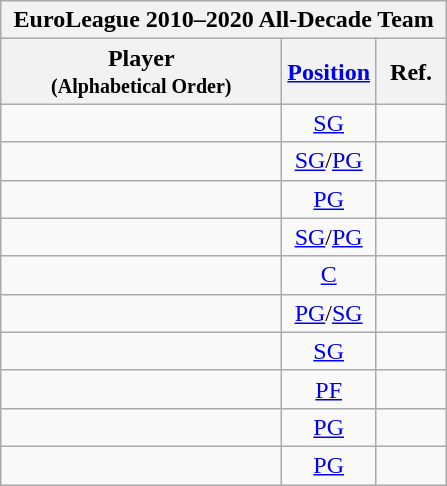<table class="wikitable sortable" style="text-align:left;">
<tr>
<th colspan="3">EuroLeague 2010–2020 All-Decade Team</th>
</tr>
<tr>
<th style="width:180px;">Player <br> <small>(Alphabetical Order)</small></th>
<th style="width:40px;"><a href='#'>Position</a></th>
<th style="width:40px;">Ref.</th>
</tr>
<tr>
<td></td>
<td align=center><a href='#'>SG</a></td>
<td align=center></td>
</tr>
<tr>
<td></td>
<td align=center><a href='#'>SG</a>/<a href='#'>PG</a></td>
<td align=center></td>
</tr>
<tr>
<td></td>
<td align=center><a href='#'>PG</a></td>
<td align=center></td>
</tr>
<tr>
<td></td>
<td align=center><a href='#'>SG</a>/<a href='#'>PG</a></td>
<td align=center></td>
</tr>
<tr>
<td></td>
<td align=center><a href='#'>C</a></td>
<td align=center></td>
</tr>
<tr>
<td></td>
<td align=center><a href='#'>PG</a>/<a href='#'>SG</a></td>
<td align=center></td>
</tr>
<tr>
<td></td>
<td align=center><a href='#'>SG</a></td>
<td align=center></td>
</tr>
<tr>
<td></td>
<td align=center><a href='#'>PF</a></td>
<td align=center></td>
</tr>
<tr>
<td></td>
<td align=center><a href='#'>PG</a></td>
<td align=center></td>
</tr>
<tr>
<td></td>
<td align=center><a href='#'>PG</a></td>
<td align=center></td>
</tr>
</table>
